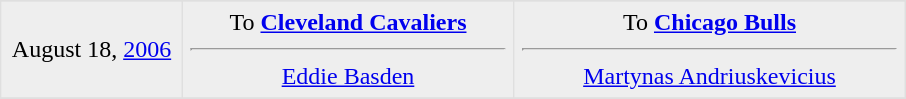<table border=1 style="border-collapse:collapse; text-align: center" bordercolor="#DFDFDF"  cellpadding="5">
<tr>
</tr>
<tr bgcolor="eeeeee">
<td style="width:110px">August 18, <a href='#'>2006</a></td>
<td style="width:210px" valign="top">To <strong><a href='#'>Cleveland Cavaliers</a></strong> <hr><a href='#'>Eddie Basden</a></td>
<td style="width:250px" valign="top">To <strong><a href='#'>Chicago Bulls</a></strong> <hr><a href='#'>Martynas Andriuskevicius</a></td>
</tr>
<tr>
</tr>
</table>
